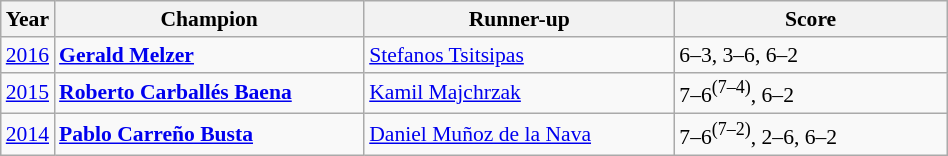<table class="wikitable" style="font-size:90%">
<tr>
<th>Year</th>
<th width="200">Champion</th>
<th width="200">Runner-up</th>
<th width="175">Score</th>
</tr>
<tr>
<td><a href='#'>2016</a></td>
<td> <strong><a href='#'>Gerald Melzer</a></strong></td>
<td> <a href='#'>Stefanos Tsitsipas</a></td>
<td>6–3, 3–6, 6–2</td>
</tr>
<tr>
<td><a href='#'>2015</a></td>
<td> <strong><a href='#'>Roberto Carballés Baena</a></strong></td>
<td> <a href='#'>Kamil Majchrzak</a></td>
<td>7–6<sup>(7–4)</sup>, 6–2</td>
</tr>
<tr>
<td><a href='#'>2014</a></td>
<td> <strong><a href='#'>Pablo Carreño Busta</a></strong></td>
<td> <a href='#'>Daniel Muñoz de la Nava</a></td>
<td>7–6<sup>(7–2)</sup>, 2–6, 6–2</td>
</tr>
</table>
